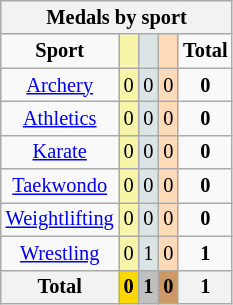<table class="wikitable" style="font-size:85%">
<tr style="background:#efefef;">
<th colspan=7><strong>Medals by sport</strong></th>
</tr>
<tr align=center>
<td><strong>Sport</strong></td>
<td bgcolor=#f7f6a8></td>
<td bgcolor=#dce5e5></td>
<td bgcolor=#ffdab9></td>
<td><strong>Total</strong></td>
</tr>
<tr align=center>
<td><a href='#'>Archery</a></td>
<td style="background:#F7F6A8;">0</td>
<td style="background:#DCE5E5;">0</td>
<td style="background:#FFDAB9;">0</td>
<td><strong>0</strong></td>
</tr>
<tr align=center>
<td><a href='#'>Athletics</a></td>
<td style="background:#F7F6A8;">0</td>
<td style="background:#DCE5E5;">0</td>
<td style="background:#FFDAB9;">0</td>
<td><strong>0</strong></td>
</tr>
<tr align=center>
<td><a href='#'>Karate</a></td>
<td style="background:#F7F6A8;">0</td>
<td style="background:#DCE5E5;">0</td>
<td style="background:#FFDAB9;">0</td>
<td><strong>0</strong></td>
</tr>
<tr align=center>
<td><a href='#'>Taekwondo</a></td>
<td style="background:#F7F6A8;">0</td>
<td style="background:#DCE5E5;">0</td>
<td style="background:#FFDAB9;">0</td>
<td><strong>0</strong></td>
</tr>
<tr align=center>
<td><a href='#'>Weightlifting</a></td>
<td style="background:#F7F6A8;">0</td>
<td style="background:#DCE5E5;">0</td>
<td style="background:#FFDAB9;">0</td>
<td><strong>0</strong></td>
</tr>
<tr align=center>
<td><a href='#'>Wrestling</a></td>
<td style="background:#F7F6A8;">0</td>
<td style="background:#DCE5E5;">1</td>
<td style="background:#FFDAB9;">0</td>
<td><strong>1</strong></td>
</tr>
<tr align=center>
<th><strong>Total</strong></th>
<th style="background:gold;"><strong>0</strong></th>
<th style="background:silver;"><strong>1</strong></th>
<th style="background:#c96;"><strong>0</strong></th>
<th><strong>1</strong></th>
</tr>
</table>
